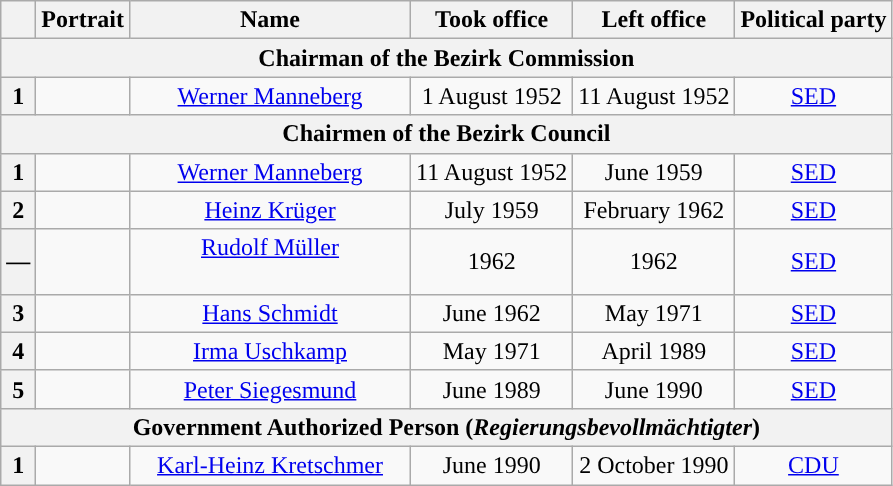<table class="wikitable" style="text-align:center">
<tr>
<th></th>
<th>Portrait</th>
<th width=180>Name<br></th>
<th>Took office</th>
<th>Left office</th>
<th>Political party</th>
</tr>
<tr>
<th colspan=6>Chairman of the Bezirk Commission</th>
</tr>
<tr>
<th style="background:">1</th>
<td></td>
<td><a href='#'>Werner Manneberg</a><br></td>
<td>1 August 1952</td>
<td>11 August 1952</td>
<td><a href='#'>SED</a></td>
</tr>
<tr>
<th colspan=6>Chairmen of the Bezirk Council</th>
</tr>
<tr>
<th style="background:">1</th>
<td></td>
<td><a href='#'>Werner Manneberg</a><br></td>
<td>11 August 1952</td>
<td>June 1959</td>
<td><a href='#'>SED</a></td>
</tr>
<tr>
<th style="background:">2</th>
<td></td>
<td><a href='#'>Heinz Krüger</a><br></td>
<td>July 1959</td>
<td>February 1962</td>
<td><a href='#'>SED</a></td>
</tr>
<tr>
<th style="background:">—</th>
<td></td>
<td><a href='#'>Rudolf Müller</a><br><br></td>
<td>1962</td>
<td>1962</td>
<td><a href='#'>SED</a></td>
</tr>
<tr>
<th style="background:">3</th>
<td></td>
<td><a href='#'>Hans Schmidt</a><br></td>
<td>June 1962</td>
<td>May 1971</td>
<td><a href='#'>SED</a></td>
</tr>
<tr>
<th style="background:">4</th>
<td></td>
<td><a href='#'>Irma Uschkamp</a><br></td>
<td>May 1971</td>
<td>April 1989</td>
<td><a href='#'>SED</a></td>
</tr>
<tr>
<th style="background:">5</th>
<td></td>
<td><a href='#'>Peter Siegesmund</a><br></td>
<td>June 1989</td>
<td>June 1990</td>
<td><a href='#'>SED</a></td>
</tr>
<tr>
<th colspan=6>Government Authorized Person (<em>Regierungsbevollmächtigter</em>)</th>
</tr>
<tr>
<th style="background:">1</th>
<td></td>
<td><a href='#'>Karl-Heinz Kretschmer</a><br></td>
<td>June 1990</td>
<td>2 October 1990</td>
<td><a href='#'>CDU</a></td>
</tr>
</table>
